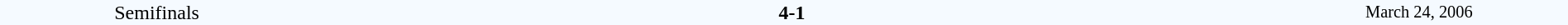<table style="width: 100%; background:#F5FAFF;" cellspacing="0">
<tr>
<td align=center rowspan=3 width=20%>Semifinals</td>
</tr>
<tr>
<td width=24% align=right></td>
<td align=center width=13%><strong>4-1</strong></td>
<td width=24%></td>
<td style=font-size:85% rowspan=3 align=center>March 24, 2006</td>
</tr>
</table>
